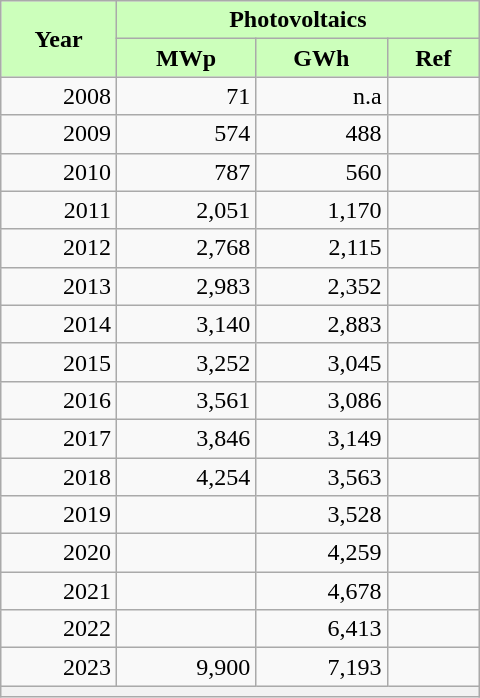<table class="wikitable floatright" style="text-align: right; width: 320px;">
<tr>
<th rowspan="2" style="background:#cfb;">Year</th>
<th colspan="3" style="background:#cfb;">Photovoltaics</th>
</tr>
<tr>
<th style="background:#cfb;">MWp</th>
<th style="background:#cfb;">GWh</th>
<th style="background:#cfb;">Ref</th>
</tr>
<tr>
<td>2008</td>
<td>71</td>
<td>n.a</td>
<td></td>
</tr>
<tr>
<td>2009</td>
<td>574</td>
<td>488</td>
<td></td>
</tr>
<tr>
<td>2010</td>
<td>787</td>
<td>560</td>
<td></td>
</tr>
<tr>
<td>2011</td>
<td>2,051</td>
<td>1,170</td>
<td></td>
</tr>
<tr>
<td>2012</td>
<td>2,768</td>
<td>2,115</td>
<td></td>
</tr>
<tr>
<td>2013</td>
<td>2,983</td>
<td>2,352</td>
<td></td>
</tr>
<tr>
<td>2014</td>
<td>3,140</td>
<td>2,883</td>
<td></td>
</tr>
<tr>
<td>2015</td>
<td>3,252</td>
<td>3,045</td>
<td></td>
</tr>
<tr>
<td>2016</td>
<td>3,561</td>
<td>3,086</td>
<td></td>
</tr>
<tr>
<td>2017</td>
<td>3,846</td>
<td>3,149</td>
<td></td>
</tr>
<tr>
<td>2018</td>
<td>4,254</td>
<td>3,563</td>
<td></td>
</tr>
<tr>
<td>2019</td>
<td></td>
<td>3,528</td>
<td></td>
</tr>
<tr>
<td>2020</td>
<td></td>
<td>4,259</td>
<td></td>
</tr>
<tr>
<td>2021</td>
<td></td>
<td>4,678</td>
<td></td>
</tr>
<tr>
<td>2022</td>
<td></td>
<td>6,413</td>
<td></td>
</tr>
<tr>
<td>2023</td>
<td>9,900</td>
<td>7,193</td>
<td></td>
</tr>
<tr>
<th colspan="4" style="font-weight: normal"><small></small></th>
</tr>
</table>
